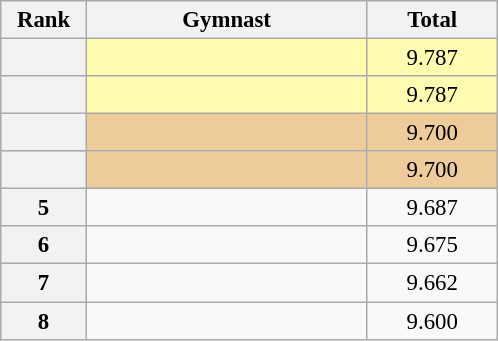<table class="wikitable sortable" style="text-align:center; font-size:95%">
<tr>
<th scope="col" style="width:50px;">Rank</th>
<th scope="col" style="width:180px;">Gymnast</th>
<th scope="col" style="width:80px;">Total</th>
</tr>
<tr style="background:#fffcaf;">
<th scope=row style="text-align:center"></th>
<td style="text-align:left;"></td>
<td>9.787</td>
</tr>
<tr style="background:#fffcaf;">
<th scope=row style="text-align:center"></th>
<td style="text-align:left;"></td>
<td>9.787</td>
</tr>
<tr style="background:#ec9;">
<th scope=row style="text-align:center"></th>
<td style="text-align:left;"></td>
<td>9.700</td>
</tr>
<tr style="background:#ec9;">
<th scope=row style="text-align:center"></th>
<td style="text-align:left;"></td>
<td>9.700</td>
</tr>
<tr>
<th scope=row style="text-align:center">5</th>
<td style="text-align:left;"></td>
<td>9.687</td>
</tr>
<tr>
<th scope=row style="text-align:center">6</th>
<td style="text-align:left;"></td>
<td>9.675</td>
</tr>
<tr>
<th scope=row style="text-align:center">7</th>
<td style="text-align:left;"></td>
<td>9.662</td>
</tr>
<tr>
<th scope=row style="text-align:center">8</th>
<td style="text-align:left;"></td>
<td>9.600</td>
</tr>
</table>
